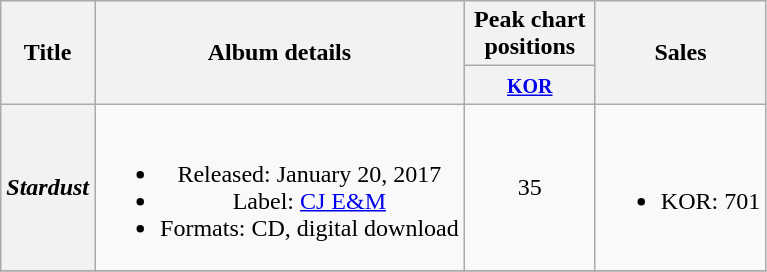<table class="wikitable plainrowheaders" style="text-align:center;">
<tr>
<th scope="col" rowspan="2">Title</th>
<th scope="col" rowspan="2">Album details</th>
<th scope="col" colspan="1" style="width:5em;">Peak chart positions</th>
<th scope="col" rowspan="2">Sales</th>
</tr>
<tr>
<th><small><a href='#'>KOR</a></small><br></th>
</tr>
<tr>
<th scope="row"><em>Stardust</em></th>
<td><br><ul><li>Released: January 20, 2017</li><li>Label: <a href='#'>CJ E&M</a></li><li>Formats: CD, digital download</li></ul></td>
<td>35</td>
<td><br><ul><li>KOR: 701</li></ul></td>
</tr>
<tr>
</tr>
</table>
